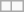<table class="wikitable">
<tr>
<td></td>
<td></td>
</tr>
</table>
